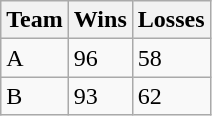<table class="wikitable">
<tr>
<th>Team</th>
<th>Wins</th>
<th>Losses</th>
</tr>
<tr>
<td>A</td>
<td>96</td>
<td>58</td>
</tr>
<tr>
<td>B</td>
<td>93</td>
<td>62</td>
</tr>
</table>
